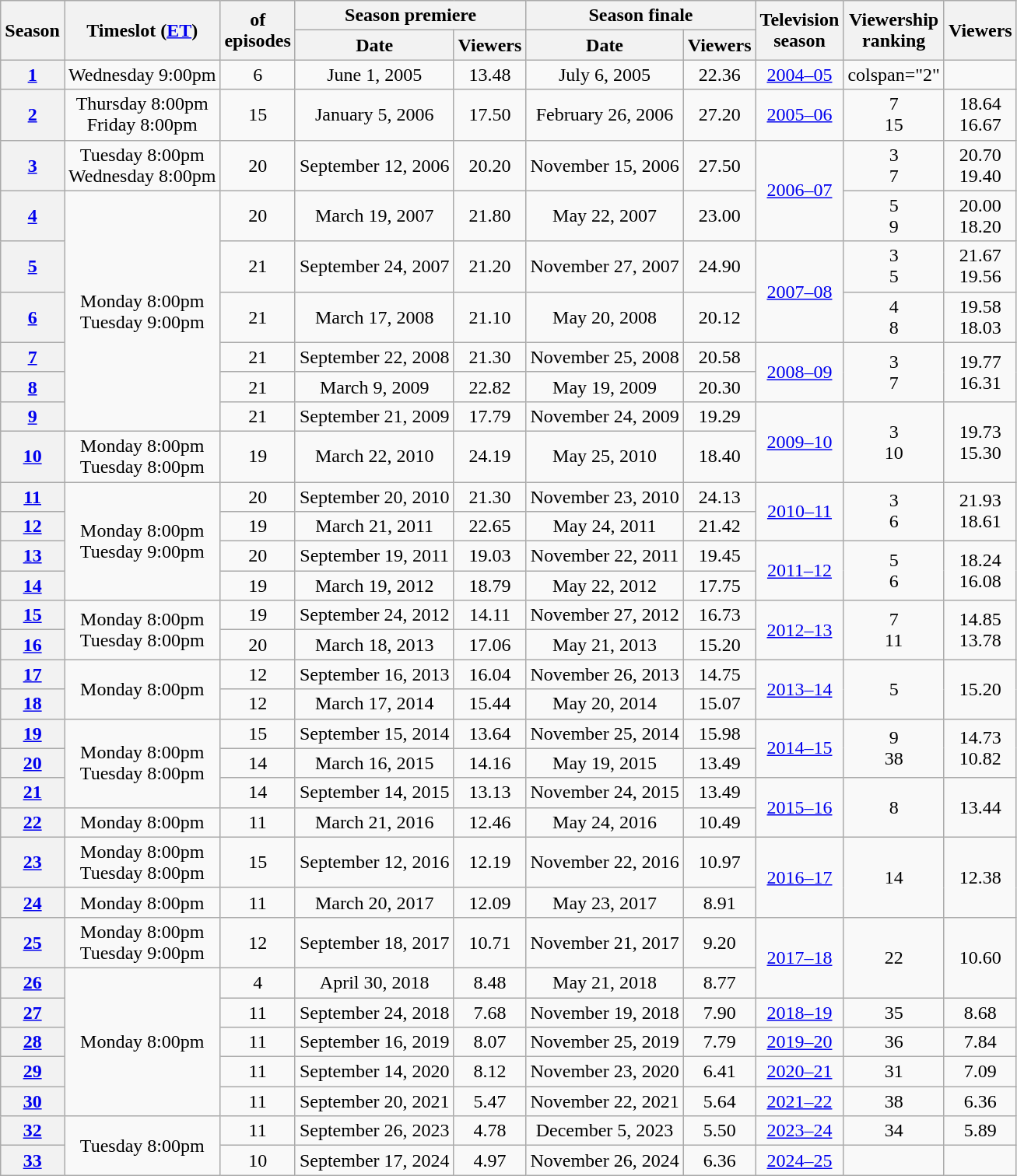<table class="wikitable unsortable" style="text-align:center;">
<tr>
<th scope="col" rowspan="2">Season</th>
<th rowspan="2" scope="col">Timeslot (<a href='#'>ET</a>)</th>
<th rowspan="2" scope="col"> of<br>episodes</th>
<th scope="col" colspan="2">Season premiere</th>
<th scope="col" colspan="2">Season finale</th>
<th scope="col" rowspan="2">Television<br>season</th>
<th scope="col" rowspan="2">Viewership<br>ranking</th>
<th scope="col" rowspan="2">Viewers<br></th>
</tr>
<tr>
<th>Date</th>
<th>Viewers<br></th>
<th>Date</th>
<th>Viewers<br></th>
</tr>
<tr>
<th scope="row"><a href='#'>1</a></th>
<td>Wednesday 9:00pm</td>
<td>6</td>
<td>June 1, 2005</td>
<td>13.48</td>
<td>July 6, 2005</td>
<td>22.36</td>
<td style="text-align:center"><a href='#'>2004–05</a></td>
<td>colspan="2" </td>
</tr>
<tr>
<th scope="row"><a href='#'>2</a></th>
<td>Thursday 8:00pm<br>Friday 8:00pm</td>
<td>15</td>
<td>January 5, 2006</td>
<td>17.50</td>
<td>February 26, 2006</td>
<td>27.20</td>
<td><a href='#'>2005–06</a></td>
<td>7<br>15</td>
<td>18.64<br>16.67</td>
</tr>
<tr>
<th scope="row"><a href='#'>3</a></th>
<td>Tuesday 8:00pm<br>Wednesday 8:00pm</td>
<td>20</td>
<td>September 12, 2006</td>
<td>20.20</td>
<td>November 15, 2006</td>
<td>27.50</td>
<td rowspan="2"><a href='#'>2006–07</a></td>
<td>3<br>7</td>
<td>20.70<br>19.40</td>
</tr>
<tr>
<th scope="row"><a href='#'>4</a></th>
<td rowspan="6">Monday 8:00pm<br>Tuesday 9:00pm</td>
<td>20</td>
<td>March 19, 2007</td>
<td>21.80</td>
<td>May 22, 2007</td>
<td>23.00</td>
<td>5<br>9</td>
<td>20.00<br>18.20</td>
</tr>
<tr>
<th scope="row"><a href='#'>5</a></th>
<td>21</td>
<td>September 24, 2007</td>
<td>21.20</td>
<td>November 27, 2007</td>
<td>24.90</td>
<td rowspan="2"><a href='#'>2007–08</a></td>
<td>3<br>5</td>
<td>21.67<br>19.56</td>
</tr>
<tr>
<th scope="row"><a href='#'>6</a></th>
<td>21</td>
<td>March 17, 2008</td>
<td>21.10</td>
<td>May 20, 2008</td>
<td>20.12</td>
<td>4<br>8</td>
<td>19.58<br>18.03</td>
</tr>
<tr>
<th scope="row"><a href='#'>7</a></th>
<td>21</td>
<td>September 22, 2008</td>
<td>21.30</td>
<td>November 25, 2008</td>
<td>20.58</td>
<td rowspan="2"><a href='#'>2008–09</a></td>
<td rowspan="2">3<br>7</td>
<td rowspan="2">19.77<br>16.31</td>
</tr>
<tr>
<th scope="row"><a href='#'>8</a></th>
<td>21</td>
<td>March 9, 2009</td>
<td>22.82</td>
<td>May 19, 2009</td>
<td>20.30</td>
</tr>
<tr>
<th scope="row"><a href='#'>9</a></th>
<td>21</td>
<td>September 21, 2009</td>
<td>17.79</td>
<td>November 24, 2009</td>
<td>19.29</td>
<td rowspan="2"><a href='#'>2009–10</a></td>
<td rowspan="2">3<br>10</td>
<td rowspan="2">19.73<br>15.30</td>
</tr>
<tr>
<th scope="row"><a href='#'>10</a></th>
<td>Monday 8:00pm<br>Tuesday 8:00pm</td>
<td>19</td>
<td>March 22, 2010</td>
<td>24.19</td>
<td>May 25, 2010</td>
<td>18.40</td>
</tr>
<tr>
<th scope="row"><a href='#'>11</a></th>
<td rowspan="4">Monday 8:00pm<br>Tuesday 9:00pm</td>
<td>20</td>
<td>September 20, 2010</td>
<td>21.30</td>
<td>November 23, 2010</td>
<td>24.13</td>
<td rowspan="2"><a href='#'>2010–11</a></td>
<td rowspan="2">3<br>6</td>
<td rowspan="2">21.93<br>18.61</td>
</tr>
<tr>
<th scope="row"><a href='#'>12</a></th>
<td>19</td>
<td>March 21, 2011</td>
<td>22.65</td>
<td>May 24, 2011</td>
<td>21.42</td>
</tr>
<tr>
<th scope="row"><a href='#'>13</a></th>
<td>20</td>
<td>September 19, 2011</td>
<td>19.03</td>
<td>November 22, 2011</td>
<td>19.45</td>
<td rowspan="2"><a href='#'>2011–12</a></td>
<td rowspan="2">5<br>6</td>
<td rowspan="2">18.24<br>16.08</td>
</tr>
<tr>
<th scope="row"><a href='#'>14</a></th>
<td>19</td>
<td>March 19, 2012</td>
<td>18.79</td>
<td>May 22, 2012</td>
<td>17.75</td>
</tr>
<tr>
<th scope="row"><a href='#'>15</a></th>
<td rowspan="2">Monday 8:00pm<br>Tuesday 8:00pm</td>
<td>19</td>
<td>September 24, 2012</td>
<td>14.11</td>
<td>November 27, 2012</td>
<td>16.73</td>
<td rowspan="2"><a href='#'>2012–13</a></td>
<td rowspan="2">7<br>11</td>
<td rowspan="2">14.85<br>13.78</td>
</tr>
<tr>
<th scope="row"><a href='#'>16</a></th>
<td>20</td>
<td>March 18, 2013</td>
<td>17.06</td>
<td>May 21, 2013</td>
<td>15.20</td>
</tr>
<tr>
<th scope="row"><a href='#'>17</a></th>
<td rowspan="2">Monday 8:00pm</td>
<td>12</td>
<td>September 16, 2013</td>
<td>16.04</td>
<td>November 26, 2013</td>
<td>14.75</td>
<td rowspan="2"><a href='#'>2013–14</a></td>
<td rowspan="2">5</td>
<td rowspan="2">15.20</td>
</tr>
<tr>
<th scope="row"><a href='#'>18</a></th>
<td>12</td>
<td>March 17, 2014</td>
<td>15.44</td>
<td>May 20, 2014</td>
<td>15.07</td>
</tr>
<tr>
<th scope="row"><a href='#'>19</a></th>
<td rowspan="3">Monday 8:00pm<br>Tuesday 8:00pm</td>
<td>15</td>
<td>September 15, 2014</td>
<td>13.64</td>
<td>November 25, 2014</td>
<td>15.98</td>
<td rowspan="2"><a href='#'>2014–15</a></td>
<td rowspan="2">9<br>38</td>
<td rowspan="2">14.73<br>10.82</td>
</tr>
<tr>
<th scope="row"><a href='#'>20</a></th>
<td>14</td>
<td>March 16, 2015</td>
<td>14.16</td>
<td>May 19, 2015</td>
<td>13.49</td>
</tr>
<tr>
<th scope="row"><a href='#'>21</a></th>
<td style="text-align:center">14</td>
<td>September 14, 2015</td>
<td>13.13</td>
<td>November 24, 2015</td>
<td>13.49</td>
<td rowspan="2"><a href='#'>2015–16</a></td>
<td rowspan="2">8</td>
<td rowspan="2">13.44</td>
</tr>
<tr>
<th scope="row"><a href='#'>22</a></th>
<td>Monday 8:00pm</td>
<td>11</td>
<td>March 21, 2016</td>
<td>12.46</td>
<td>May 24, 2016</td>
<td>10.49</td>
</tr>
<tr>
<th scope="row"><a href='#'>23</a></th>
<td>Monday 8:00pm<br>Tuesday 8:00pm</td>
<td>15</td>
<td>September 12, 2016</td>
<td>12.19</td>
<td>November 22, 2016</td>
<td>10.97</td>
<td rowspan="2"><a href='#'>2016–17</a></td>
<td rowspan="2">14</td>
<td rowspan="2">12.38</td>
</tr>
<tr>
<th scope="row"><a href='#'>24</a></th>
<td>Monday 8:00pm</td>
<td>11</td>
<td>March 20, 2017</td>
<td>12.09</td>
<td>May 23, 2017</td>
<td>8.91</td>
</tr>
<tr>
<th scope="row"><a href='#'>25</a></th>
<td>Monday 8:00pm<br>Tuesday 9:00pm</td>
<td>12</td>
<td>September 18, 2017</td>
<td>10.71</td>
<td>November 21, 2017</td>
<td>9.20</td>
<td rowspan="2"><a href='#'>2017–18</a></td>
<td rowspan="2">22</td>
<td rowspan="2">10.60</td>
</tr>
<tr>
<th scope="row" scope="row"><a href='#'>26</a></th>
<td rowspan="5">Monday 8:00pm</td>
<td>4</td>
<td>April 30, 2018</td>
<td>8.48</td>
<td>May 21, 2018</td>
<td>8.77</td>
</tr>
<tr>
<th scope="row"><a href='#'>27</a></th>
<td>11</td>
<td>September 24, 2018</td>
<td>7.68</td>
<td>November 19, 2018</td>
<td>7.90</td>
<td><a href='#'>2018–19</a></td>
<td>35</td>
<td>8.68</td>
</tr>
<tr>
<th scope="row"><a href='#'>28</a></th>
<td>11</td>
<td>September 16, 2019</td>
<td>8.07</td>
<td>November 25, 2019</td>
<td>7.79</td>
<td><a href='#'>2019–20</a></td>
<td>36</td>
<td>7.84</td>
</tr>
<tr>
<th scope="row"><a href='#'>29</a></th>
<td>11</td>
<td>September 14, 2020</td>
<td>8.12</td>
<td>November 23, 2020</td>
<td>6.41</td>
<td><a href='#'>2020–21</a></td>
<td>31</td>
<td>7.09</td>
</tr>
<tr>
<th scope="row"><a href='#'>30</a></th>
<td>11</td>
<td>September 20, 2021</td>
<td>5.47</td>
<td>November 22, 2021</td>
<td>5.64</td>
<td><a href='#'>2021–22</a></td>
<td>38</td>
<td>6.36</td>
</tr>
<tr>
<th scope="row"><a href='#'>32</a></th>
<td rowspan="2">Tuesday 8:00pm</td>
<td>11</td>
<td>September 26, 2023</td>
<td>4.78</td>
<td>December 5, 2023</td>
<td>5.50</td>
<td><a href='#'>2023–24</a></td>
<td>34</td>
<td>5.89</td>
</tr>
<tr>
<th scope="row"><a href='#'>33</a></th>
<td>10</td>
<td>September 17, 2024</td>
<td>4.97</td>
<td>November 26, 2024</td>
<td>6.36</td>
<td><a href='#'>2024–25</a></td>
<td></td>
<td></td>
</tr>
</table>
